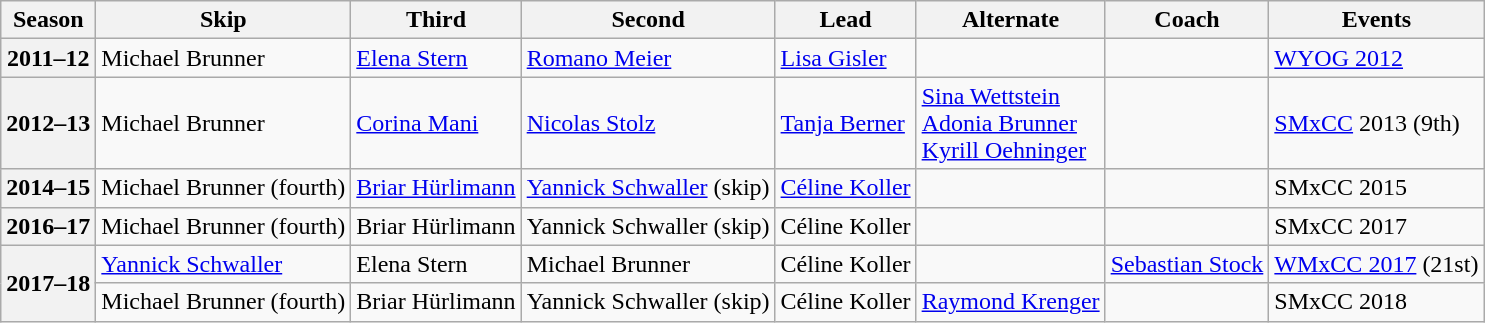<table class="wikitable">
<tr>
<th scope="col">Season</th>
<th scope="col">Skip</th>
<th scope="col">Third</th>
<th scope="col">Second</th>
<th scope="col">Lead</th>
<th scope="col">Alternate</th>
<th scope="col">Coach</th>
<th scope="col">Events</th>
</tr>
<tr>
<th scope="row">2011–12</th>
<td>Michael Brunner</td>
<td><a href='#'>Elena Stern</a></td>
<td><a href='#'>Romano Meier</a></td>
<td><a href='#'>Lisa Gisler</a></td>
<td></td>
<td></td>
<td><a href='#'>WYOG 2012</a> </td>
</tr>
<tr>
<th scope="row">2012–13</th>
<td>Michael Brunner</td>
<td><a href='#'>Corina Mani</a></td>
<td><a href='#'>Nicolas Stolz</a></td>
<td><a href='#'>Tanja Berner</a></td>
<td><a href='#'>Sina Wettstein</a><br><a href='#'>Adonia Brunner</a><br><a href='#'>Kyrill Oehninger</a></td>
<td></td>
<td><a href='#'>SMxCC</a> 2013 (9th)</td>
</tr>
<tr>
<th scope="row">2014–15</th>
<td>Michael Brunner (fourth)</td>
<td><a href='#'>Briar Hürlimann</a></td>
<td><a href='#'>Yannick Schwaller</a> (skip)</td>
<td><a href='#'>Céline Koller</a></td>
<td></td>
<td></td>
<td>SMxCC 2015 </td>
</tr>
<tr>
<th scope="row">2016–17</th>
<td>Michael Brunner (fourth)</td>
<td>Briar Hürlimann</td>
<td>Yannick Schwaller (skip)</td>
<td>Céline Koller</td>
<td></td>
<td></td>
<td>SMxCC 2017 </td>
</tr>
<tr>
<th scope="row" rowspan=2>2017–18</th>
<td><a href='#'>Yannick Schwaller</a></td>
<td>Elena Stern</td>
<td>Michael Brunner</td>
<td>Céline Koller</td>
<td></td>
<td><a href='#'>Sebastian Stock</a></td>
<td><a href='#'>WMxCC 2017</a> (21st)</td>
</tr>
<tr>
<td>Michael Brunner (fourth)</td>
<td>Briar Hürlimann</td>
<td>Yannick Schwaller (skip)</td>
<td>Céline Koller</td>
<td><a href='#'>Raymond Krenger</a></td>
<td></td>
<td>SMxCC 2018 </td>
</tr>
</table>
